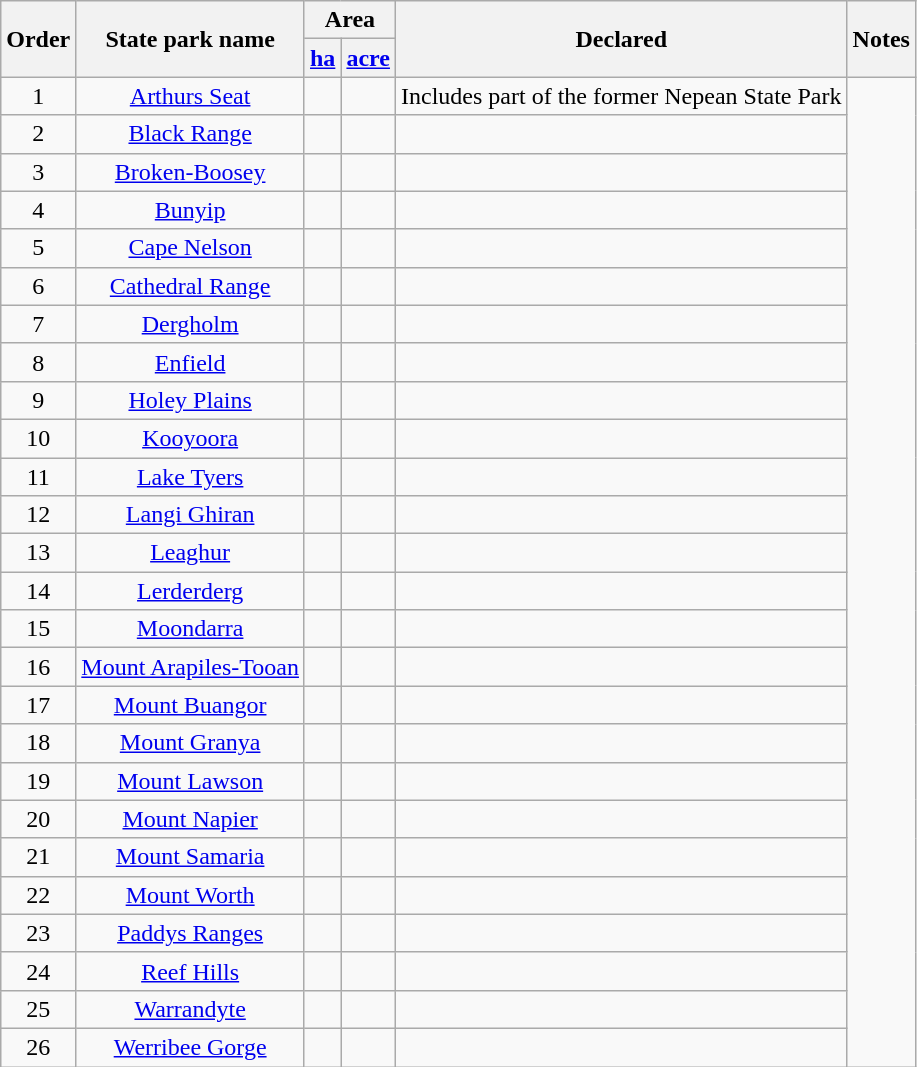<table class="wikitable sortable plainrowheaders" style="text-align:center;">
<tr>
<th scope="col" rowspan="2">Order</th>
<th scope="col" rowspan="2">State park name</th>
<th scope="col" colspan="2">Area</th>
<th scope="col" rowspan="2">Declared<br></th>
<th scope="col" rowspan="2">Notes</th>
</tr>
<tr>
<th scope="col"><a href='#'>ha</a></th>
<th scope="col"><a href='#'>acre</a></th>
</tr>
<tr>
<td scope="row">1</td>
<td><a href='#'>Arthurs Seat</a></td>
<td></td>
<td></td>
<td>Includes part of the former Nepean State Park</td>
</tr>
<tr>
<td scope="row">2</td>
<td><a href='#'>Black Range</a></td>
<td></td>
<td></td>
<td></td>
</tr>
<tr>
<td scope="row">3</td>
<td><a href='#'>Broken-Boosey</a></td>
<td></td>
<td></td>
<td></td>
</tr>
<tr>
<td scope="row">4</td>
<td><a href='#'>Bunyip</a></td>
<td></td>
<td></td>
<td></td>
</tr>
<tr>
<td scope="row">5</td>
<td><a href='#'>Cape Nelson</a></td>
<td></td>
<td></td>
<td></td>
</tr>
<tr>
<td scope="row">6</td>
<td><a href='#'>Cathedral Range</a></td>
<td></td>
<td></td>
<td></td>
</tr>
<tr>
<td scope="row">7</td>
<td><a href='#'>Dergholm</a></td>
<td></td>
<td></td>
<td></td>
</tr>
<tr>
<td scope="row">8</td>
<td><a href='#'>Enfield</a></td>
<td></td>
<td></td>
<td></td>
</tr>
<tr>
<td scope="row">9</td>
<td><a href='#'>Holey Plains</a></td>
<td></td>
<td></td>
<td></td>
</tr>
<tr>
<td scope="row">10</td>
<td><a href='#'>Kooyoora</a></td>
<td></td>
<td></td>
<td></td>
</tr>
<tr>
<td scope="row">11</td>
<td><a href='#'>Lake Tyers</a></td>
<td></td>
<td></td>
<td></td>
</tr>
<tr>
<td scope="row">12</td>
<td><a href='#'>Langi Ghiran</a></td>
<td></td>
<td></td>
<td></td>
</tr>
<tr>
<td scope="row">13</td>
<td><a href='#'>Leaghur</a></td>
<td></td>
<td></td>
<td></td>
</tr>
<tr>
<td scope="row">14</td>
<td><a href='#'>Lerderderg</a></td>
<td></td>
<td></td>
<td></td>
</tr>
<tr>
<td scope="row">15</td>
<td><a href='#'>Moondarra</a></td>
<td></td>
<td></td>
<td></td>
</tr>
<tr>
<td scope="row">16</td>
<td><a href='#'>Mount Arapiles-Tooan</a></td>
<td></td>
<td></td>
<td></td>
</tr>
<tr>
<td scope="row">17</td>
<td><a href='#'>Mount Buangor</a></td>
<td></td>
<td></td>
<td></td>
</tr>
<tr>
<td scope="row">18</td>
<td><a href='#'>Mount Granya</a></td>
<td></td>
<td></td>
<td></td>
</tr>
<tr>
<td scope="row">19</td>
<td><a href='#'>Mount Lawson</a></td>
<td></td>
<td></td>
<td></td>
</tr>
<tr>
<td scope="row">20</td>
<td><a href='#'>Mount Napier</a></td>
<td></td>
<td></td>
<td></td>
</tr>
<tr>
<td scope="row">21</td>
<td><a href='#'>Mount Samaria</a></td>
<td></td>
<td></td>
<td></td>
</tr>
<tr>
<td scope="row">22</td>
<td><a href='#'>Mount Worth</a></td>
<td></td>
<td></td>
<td></td>
</tr>
<tr>
<td scope="row">23</td>
<td><a href='#'>Paddys Ranges</a></td>
<td></td>
<td></td>
<td></td>
</tr>
<tr>
<td scope="row">24</td>
<td><a href='#'>Reef Hills</a></td>
<td></td>
<td></td>
<td></td>
</tr>
<tr>
<td scope="row">25</td>
<td><a href='#'>Warrandyte</a></td>
<td></td>
<td></td>
<td></td>
</tr>
<tr>
<td scope="row">26</td>
<td><a href='#'>Werribee Gorge</a></td>
<td></td>
<td></td>
<td></td>
</tr>
</table>
